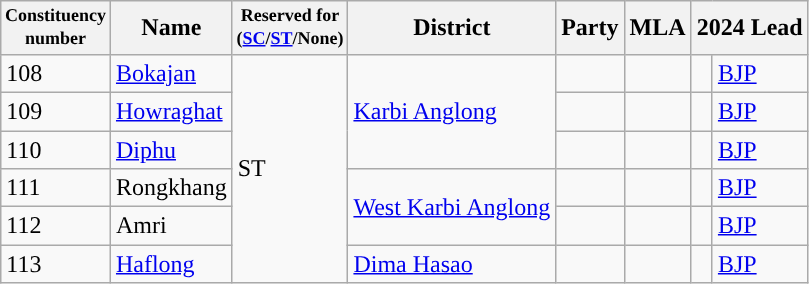<table class="wikitable sortable">
<tr>
<th style="font-size:75%">Constituency<br>number</th>
<th>Name</th>
<th style="font-size:75%">Reserved for<br>(<a href='#'>SC</a>/<a href='#'>ST</a>/None)</th>
<th>District</th>
<th>Party</th>
<th>MLA</th>
<th colspan="2">2024 Lead</th>
</tr>
<tr>
<td>108</td>
<td><a href='#'>Bokajan</a></td>
<td rowspan="6">ST</td>
<td rowspan="3"><a href='#'>Karbi Anglong</a></td>
<td></td>
<td></td>
<td style="background-color: "></td>
<td><a href='#'>BJP</a></td>
</tr>
<tr>
<td>109</td>
<td><a href='#'>Howraghat</a></td>
<td></td>
<td></td>
<td style="background-color: "></td>
<td><a href='#'>BJP</a></td>
</tr>
<tr>
<td>110</td>
<td><a href='#'>Diphu</a></td>
<td></td>
<td></td>
<td style="background-color: "></td>
<td><a href='#'>BJP</a></td>
</tr>
<tr>
<td>111</td>
<td>Rongkhang</td>
<td rowspan="2"><a href='#'>West Karbi Anglong</a></td>
<td></td>
<td></td>
<td style="background-color: "></td>
<td><a href='#'>BJP</a></td>
</tr>
<tr>
<td>112</td>
<td>Amri</td>
<td></td>
<td></td>
<td style="background-color: "></td>
<td><a href='#'>BJP</a></td>
</tr>
<tr>
<td>113</td>
<td><a href='#'>Haflong</a></td>
<td><a href='#'>Dima Hasao</a></td>
<td></td>
<td></td>
<td style="background-color: "></td>
<td><a href='#'>BJP</a></td>
</tr>
</table>
